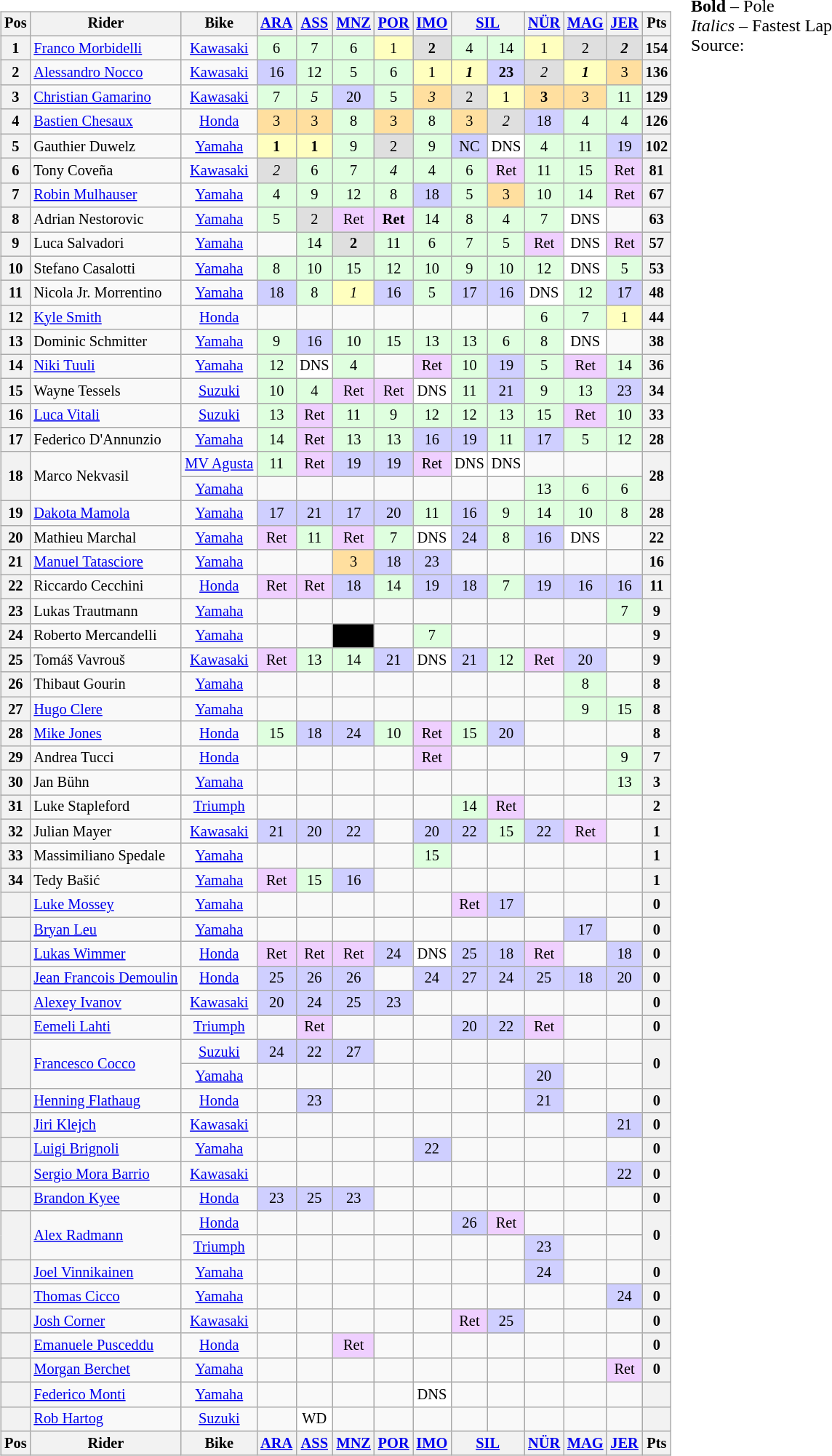<table>
<tr>
<td><br><table class="wikitable" style="font-size: 85%; text-align: center">
<tr valign=top>
<th valign=middle>Pos</th>
<th valign=middle>Rider</th>
<th valign=middle>Bike</th>
<th><a href='#'>ARA</a><br></th>
<th><a href='#'>ASS</a><br></th>
<th><a href='#'>MNZ</a><br></th>
<th><a href='#'>POR</a><br></th>
<th><a href='#'>IMO</a><br></th>
<th colspan=2><a href='#'>SIL</a><br></th>
<th><a href='#'>NÜR</a><br></th>
<th><a href='#'>MAG</a><br></th>
<th><a href='#'>JER</a><br></th>
<th valign=middle>Pts</th>
</tr>
<tr>
<th>1</th>
<td align=left> <a href='#'>Franco Morbidelli</a></td>
<td><a href='#'>Kawasaki</a></td>
<td style="background:#dfffdf;">6</td>
<td style="background:#dfffdf;">7</td>
<td style="background:#dfffdf;">6</td>
<td style="background:#ffffbf;">1</td>
<td style="background:#dfdfdf;"><strong>2</strong></td>
<td style="background:#dfffdf;">4</td>
<td style="background:#dfffdf;">14</td>
<td style="background:#ffffbf;">1</td>
<td style="background:#dfdfdf;">2</td>
<td style="background:#dfdfdf;"><strong><em>2</em></strong></td>
<th>154</th>
</tr>
<tr>
<th>2</th>
<td align=left> <a href='#'>Alessandro Nocco</a></td>
<td><a href='#'>Kawasaki</a></td>
<td style="background:#cfcfff;">16</td>
<td style="background:#dfffdf;">12</td>
<td style="background:#dfffdf;">5</td>
<td style="background:#dfffdf;">6</td>
<td style="background:#ffffbf;">1</td>
<td style="background:#ffffbf;"><strong><em>1</em></strong></td>
<td style="background:#cfcfff;"><strong>23</strong></td>
<td style="background:#dfdfdf;"><em>2</em></td>
<td style="background:#ffffbf;"><strong><em>1</em></strong></td>
<td style="background:#ffdf9f;">3</td>
<th>136</th>
</tr>
<tr>
<th>3</th>
<td align=left> <a href='#'>Christian Gamarino</a></td>
<td><a href='#'>Kawasaki</a></td>
<td style="background:#dfffdf;">7</td>
<td style="background:#dfffdf;"><em>5</em></td>
<td style="background:#cfcfff;">20</td>
<td style="background:#dfffdf;">5</td>
<td style="background:#ffdf9f;"><em>3</em></td>
<td style="background:#dfdfdf;">2</td>
<td style="background:#ffffbf;">1</td>
<td style="background:#ffdf9f;"><strong>3</strong></td>
<td style="background:#ffdf9f;">3</td>
<td style="background:#dfffdf;">11</td>
<th>129</th>
</tr>
<tr>
<th>4</th>
<td align=left> <a href='#'>Bastien Chesaux</a></td>
<td><a href='#'>Honda</a></td>
<td style="background:#ffdf9f;">3</td>
<td style="background:#ffdf9f;">3</td>
<td style="background:#dfffdf;">8</td>
<td style="background:#ffdf9f;">3</td>
<td style="background:#dfffdf;">8</td>
<td style="background:#ffdf9f;">3</td>
<td style="background:#dfdfdf;"><em>2</em></td>
<td style="background:#cfcfff;">18</td>
<td style="background:#dfffdf;">4</td>
<td style="background:#dfffdf;">4</td>
<th>126</th>
</tr>
<tr>
<th>5</th>
<td align=left> Gauthier Duwelz</td>
<td><a href='#'>Yamaha</a></td>
<td style="background:#ffffbf;"><strong>1</strong></td>
<td style="background:#ffffbf;"><strong>1</strong></td>
<td style="background:#dfffdf;">9</td>
<td style="background:#dfdfdf;">2</td>
<td style="background:#dfffdf;">9</td>
<td style="background:#cfcfff;">NC</td>
<td style="background:#ffffff;">DNS</td>
<td style="background:#dfffdf;">4</td>
<td style="background:#dfffdf;">11</td>
<td style="background:#cfcfff;">19</td>
<th>102</th>
</tr>
<tr>
<th>6</th>
<td align=left> Tony Coveña</td>
<td><a href='#'>Kawasaki</a></td>
<td style="background:#dfdfdf;"><em>2</em></td>
<td style="background:#dfffdf;">6</td>
<td style="background:#dfffdf;">7</td>
<td style="background:#dfffdf;"><em>4</em></td>
<td style="background:#dfffdf;">4</td>
<td style="background:#dfffdf;">6</td>
<td style="background:#efcfff;">Ret</td>
<td style="background:#dfffdf;">11</td>
<td style="background:#dfffdf;">15</td>
<td style="background:#efcfff;">Ret</td>
<th>81</th>
</tr>
<tr>
<th>7</th>
<td align=left> <a href='#'>Robin Mulhauser</a></td>
<td><a href='#'>Yamaha</a></td>
<td style="background:#dfffdf;">4</td>
<td style="background:#dfffdf;">9</td>
<td style="background:#dfffdf;">12</td>
<td style="background:#dfffdf;">8</td>
<td style="background:#cfcfff;">18</td>
<td style="background:#dfffdf;">5</td>
<td style="background:#ffdf9f;">3</td>
<td style="background:#dfffdf;">10</td>
<td style="background:#dfffdf;">14</td>
<td style="background:#efcfff;">Ret</td>
<th>67</th>
</tr>
<tr>
<th>8</th>
<td align=left> Adrian Nestorovic</td>
<td><a href='#'>Yamaha</a></td>
<td style="background:#dfffdf;">5</td>
<td style="background:#dfdfdf;">2</td>
<td style="background:#efcfff;">Ret</td>
<td style="background:#efcfff;"><strong>Ret</strong></td>
<td style="background:#dfffdf;">14</td>
<td style="background:#dfffdf;">8</td>
<td style="background:#dfffdf;">4</td>
<td style="background:#dfffdf;">7</td>
<td style="background:#ffffff;">DNS</td>
<td></td>
<th>63</th>
</tr>
<tr>
<th>9</th>
<td align=left> Luca Salvadori</td>
<td><a href='#'>Yamaha</a></td>
<td></td>
<td style="background:#dfffdf;">14</td>
<td style="background:#dfdfdf;"><strong>2</strong></td>
<td style="background:#dfffdf;">11</td>
<td style="background:#dfffdf;">6</td>
<td style="background:#dfffdf;">7</td>
<td style="background:#dfffdf;">5</td>
<td style="background:#efcfff;">Ret</td>
<td style="background:#ffffff;">DNS</td>
<td style="background:#efcfff;">Ret</td>
<th>57</th>
</tr>
<tr>
<th>10</th>
<td align=left> Stefano Casalotti</td>
<td><a href='#'>Yamaha</a></td>
<td style="background:#dfffdf;">8</td>
<td style="background:#dfffdf;">10</td>
<td style="background:#dfffdf;">15</td>
<td style="background:#dfffdf;">12</td>
<td style="background:#dfffdf;">10</td>
<td style="background:#dfffdf;">9</td>
<td style="background:#dfffdf;">10</td>
<td style="background:#dfffdf;">12</td>
<td style="background:#ffffff;">DNS</td>
<td style="background:#dfffdf;">5</td>
<th>53</th>
</tr>
<tr>
<th>11</th>
<td align=left> Nicola Jr. Morrentino</td>
<td><a href='#'>Yamaha</a></td>
<td style="background:#cfcfff;">18</td>
<td style="background:#dfffdf;">8</td>
<td style="background:#ffffbf;"><em>1</em></td>
<td style="background:#cfcfff;">16</td>
<td style="background:#dfffdf;">5</td>
<td style="background:#cfcfff;">17</td>
<td style="background:#cfcfff;">16</td>
<td style="background:#ffffff;">DNS</td>
<td style="background:#dfffdf;">12</td>
<td style="background:#cfcfff;">17</td>
<th>48</th>
</tr>
<tr>
<th>12</th>
<td align=left> <a href='#'>Kyle Smith</a></td>
<td><a href='#'>Honda</a></td>
<td></td>
<td></td>
<td></td>
<td></td>
<td></td>
<td></td>
<td></td>
<td style="background:#dfffdf;">6</td>
<td style="background:#dfffdf;">7</td>
<td style="background:#ffffbf;">1</td>
<th>44</th>
</tr>
<tr>
<th>13</th>
<td align=left> Dominic Schmitter</td>
<td><a href='#'>Yamaha</a></td>
<td style="background:#dfffdf;">9</td>
<td style="background:#cfcfff;">16</td>
<td style="background:#dfffdf;">10</td>
<td style="background:#dfffdf;">15</td>
<td style="background:#dfffdf;">13</td>
<td style="background:#dfffdf;">13</td>
<td style="background:#dfffdf;">6</td>
<td style="background:#dfffdf;">8</td>
<td style="background:#ffffff;">DNS</td>
<td></td>
<th>38</th>
</tr>
<tr>
<th>14</th>
<td align=left> <a href='#'>Niki Tuuli</a></td>
<td><a href='#'>Yamaha</a></td>
<td style="background:#dfffdf;">12</td>
<td style="background:#ffffff;">DNS</td>
<td style="background:#dfffdf;">4</td>
<td></td>
<td style="background:#efcfff;">Ret</td>
<td style="background:#dfffdf;">10</td>
<td style="background:#cfcfff;">19</td>
<td style="background:#dfffdf;">5</td>
<td style="background:#efcfff;">Ret</td>
<td style="background:#dfffdf;">14</td>
<th>36</th>
</tr>
<tr>
<th>15</th>
<td align=left> Wayne Tessels</td>
<td><a href='#'>Suzuki</a></td>
<td style="background:#dfffdf;">10</td>
<td style="background:#dfffdf;">4</td>
<td style="background:#efcfff;">Ret</td>
<td style="background:#efcfff;">Ret</td>
<td style="background:#ffffff;">DNS</td>
<td style="background:#dfffdf;">11</td>
<td style="background:#cfcfff;">21</td>
<td style="background:#dfffdf;">9</td>
<td style="background:#dfffdf;">13</td>
<td style="background:#cfcfff;">23</td>
<th>34</th>
</tr>
<tr>
<th>16</th>
<td align=left> <a href='#'>Luca Vitali</a></td>
<td><a href='#'>Suzuki</a></td>
<td style="background:#dfffdf;">13</td>
<td style="background:#efcfff;">Ret</td>
<td style="background:#dfffdf;">11</td>
<td style="background:#dfffdf;">9</td>
<td style="background:#dfffdf;">12</td>
<td style="background:#dfffdf;">12</td>
<td style="background:#dfffdf;">13</td>
<td style="background:#dfffdf;">15</td>
<td style="background:#efcfff;">Ret</td>
<td style="background:#dfffdf;">10</td>
<th>33</th>
</tr>
<tr>
<th>17</th>
<td align=left> Federico D'Annunzio</td>
<td><a href='#'>Yamaha</a></td>
<td style="background:#dfffdf;">14</td>
<td style="background:#efcfff;">Ret</td>
<td style="background:#dfffdf;">13</td>
<td style="background:#dfffdf;">13</td>
<td style="background:#cfcfff;">16</td>
<td style="background:#cfcfff;">19</td>
<td style="background:#dfffdf;">11</td>
<td style="background:#cfcfff;">17</td>
<td style="background:#dfffdf;">5</td>
<td style="background:#dfffdf;">12</td>
<th>28</th>
</tr>
<tr>
<th rowspan=2>18</th>
<td rowspan=2 align=left> Marco Nekvasil</td>
<td><a href='#'>MV Agusta</a></td>
<td style="background:#dfffdf;">11</td>
<td style="background:#efcfff;">Ret</td>
<td style="background:#cfcfff;">19</td>
<td style="background:#cfcfff;">19</td>
<td style="background:#efcfff;">Ret</td>
<td style="background:#ffffff;">DNS</td>
<td style="background:#ffffff;">DNS</td>
<td></td>
<td></td>
<td></td>
<th rowspan=2>28</th>
</tr>
<tr>
<td><a href='#'>Yamaha</a></td>
<td></td>
<td></td>
<td></td>
<td></td>
<td></td>
<td></td>
<td></td>
<td style="background:#dfffdf;">13</td>
<td style="background:#dfffdf;">6</td>
<td style="background:#dfffdf;">6</td>
</tr>
<tr>
<th>19</th>
<td align=left> <a href='#'>Dakota Mamola</a></td>
<td><a href='#'>Yamaha</a></td>
<td style="background:#cfcfff;">17</td>
<td style="background:#cfcfff;">21</td>
<td style="background:#cfcfff;">17</td>
<td style="background:#cfcfff;">20</td>
<td style="background:#dfffdf;">11</td>
<td style="background:#cfcfff;">16</td>
<td style="background:#dfffdf;">9</td>
<td style="background:#dfffdf;">14</td>
<td style="background:#dfffdf;">10</td>
<td style="background:#dfffdf;">8</td>
<th>28</th>
</tr>
<tr>
<th>20</th>
<td align=left> Mathieu Marchal</td>
<td><a href='#'>Yamaha</a></td>
<td style="background:#efcfff;">Ret</td>
<td style="background:#dfffdf;">11</td>
<td style="background:#efcfff;">Ret</td>
<td style="background:#dfffdf;">7</td>
<td style="background:#ffffff;">DNS</td>
<td style="background:#cfcfff;">24</td>
<td style="background:#dfffdf;">8</td>
<td style="background:#cfcfff;">16</td>
<td style="background:#ffffff;">DNS</td>
<td></td>
<th>22</th>
</tr>
<tr>
<th>21</th>
<td align=left> <a href='#'>Manuel Tatasciore</a></td>
<td><a href='#'>Yamaha</a></td>
<td></td>
<td></td>
<td style="background:#ffdf9f;">3</td>
<td style="background:#cfcfff;">18</td>
<td style="background:#cfcfff;">23</td>
<td></td>
<td></td>
<td></td>
<td></td>
<td></td>
<th>16</th>
</tr>
<tr>
<th>22</th>
<td align=left> Riccardo Cecchini</td>
<td><a href='#'>Honda</a></td>
<td style="background:#efcfff;">Ret</td>
<td style="background:#efcfff;">Ret</td>
<td style="background:#cfcfff;">18</td>
<td style="background:#dfffdf;">14</td>
<td style="background:#cfcfff;">19</td>
<td style="background:#cfcfff;">18</td>
<td style="background:#dfffdf;">7</td>
<td style="background:#cfcfff;">19</td>
<td style="background:#cfcfff;">16</td>
<td style="background:#cfcfff;">16</td>
<th>11</th>
</tr>
<tr>
<th>23</th>
<td align=left> Lukas Trautmann</td>
<td><a href='#'>Yamaha</a></td>
<td></td>
<td></td>
<td></td>
<td></td>
<td></td>
<td></td>
<td></td>
<td></td>
<td></td>
<td style="background:#dfffdf;">7</td>
<th>9</th>
</tr>
<tr>
<th>24</th>
<td align=left> Roberto Mercandelli</td>
<td><a href='#'>Yamaha</a></td>
<td></td>
<td></td>
<td style="background:#000000;" style=color:white>DSQ</td>
<td></td>
<td style="background:#dfffdf;">7</td>
<td></td>
<td></td>
<td></td>
<td></td>
<td></td>
<th>9</th>
</tr>
<tr>
<th>25</th>
<td align=left> Tomáš Vavrouš</td>
<td><a href='#'>Kawasaki</a></td>
<td style="background:#efcfff;">Ret</td>
<td style="background:#dfffdf;">13</td>
<td style="background:#dfffdf;">14</td>
<td style="background:#cfcfff;">21</td>
<td style="background:#ffffff;">DNS</td>
<td style="background:#cfcfff;">21</td>
<td style="background:#dfffdf;">12</td>
<td style="background:#efcfff;">Ret</td>
<td style="background:#cfcfff;">20</td>
<td></td>
<th>9</th>
</tr>
<tr>
<th>26</th>
<td align=left> Thibaut Gourin</td>
<td><a href='#'>Yamaha</a></td>
<td></td>
<td></td>
<td></td>
<td></td>
<td></td>
<td></td>
<td></td>
<td></td>
<td style="background:#dfffdf;">8</td>
<td></td>
<th>8</th>
</tr>
<tr>
<th>27</th>
<td align=left> <a href='#'>Hugo Clere</a></td>
<td><a href='#'>Yamaha</a></td>
<td></td>
<td></td>
<td></td>
<td></td>
<td></td>
<td></td>
<td></td>
<td></td>
<td style="background:#dfffdf;">9</td>
<td style="background:#dfffdf;">15</td>
<th>8</th>
</tr>
<tr>
<th>28</th>
<td align=left> <a href='#'>Mike Jones</a></td>
<td><a href='#'>Honda</a></td>
<td style="background:#dfffdf;">15</td>
<td style="background:#cfcfff;">18</td>
<td style="background:#cfcfff;">24</td>
<td style="background:#dfffdf;">10</td>
<td style="background:#efcfff;">Ret</td>
<td style="background:#dfffdf;">15</td>
<td style="background:#cfcfff;">20</td>
<td></td>
<td></td>
<td></td>
<th>8</th>
</tr>
<tr>
<th>29</th>
<td align=left> Andrea Tucci</td>
<td><a href='#'>Honda</a></td>
<td></td>
<td></td>
<td></td>
<td></td>
<td style="background:#efcfff;">Ret</td>
<td></td>
<td></td>
<td></td>
<td></td>
<td style="background:#dfffdf;">9</td>
<th>7</th>
</tr>
<tr>
<th>30</th>
<td align=left> Jan Bühn</td>
<td><a href='#'>Yamaha</a></td>
<td></td>
<td></td>
<td></td>
<td></td>
<td></td>
<td></td>
<td></td>
<td></td>
<td></td>
<td style="background:#dfffdf;">13</td>
<th>3</th>
</tr>
<tr>
<th>31</th>
<td align=left> Luke Stapleford</td>
<td><a href='#'>Triumph</a></td>
<td></td>
<td></td>
<td></td>
<td></td>
<td></td>
<td style="background:#dfffdf;">14</td>
<td style="background:#efcfff;">Ret</td>
<td></td>
<td></td>
<td></td>
<th>2</th>
</tr>
<tr>
<th>32</th>
<td align=left> Julian Mayer</td>
<td><a href='#'>Kawasaki</a></td>
<td style="background:#cfcfff;">21</td>
<td style="background:#cfcfff;">20</td>
<td style="background:#cfcfff;">22</td>
<td></td>
<td style="background:#cfcfff;">20</td>
<td style="background:#cfcfff;">22</td>
<td style="background:#dfffdf;">15</td>
<td style="background:#cfcfff;">22</td>
<td style="background:#efcfff;">Ret</td>
<td></td>
<th>1</th>
</tr>
<tr>
<th>33</th>
<td align=left> Massimiliano Spedale</td>
<td><a href='#'>Yamaha</a></td>
<td></td>
<td></td>
<td></td>
<td></td>
<td style="background:#dfffdf;">15</td>
<td></td>
<td></td>
<td></td>
<td></td>
<td></td>
<th>1</th>
</tr>
<tr>
<th>34</th>
<td align=left> Tedy Bašić</td>
<td><a href='#'>Yamaha</a></td>
<td style="background:#efcfff;">Ret</td>
<td style="background:#dfffdf;">15</td>
<td style="background:#cfcfff;">16</td>
<td></td>
<td></td>
<td></td>
<td></td>
<td></td>
<td></td>
<td></td>
<th>1</th>
</tr>
<tr>
<th></th>
<td align="left"> <a href='#'>Luke Mossey</a></td>
<td><a href='#'>Yamaha</a></td>
<td></td>
<td></td>
<td></td>
<td></td>
<td></td>
<td style="background:#efcfff;">Ret</td>
<td style="background:#cfcfff;">17</td>
<td></td>
<td></td>
<td></td>
<th>0</th>
</tr>
<tr>
<th></th>
<td align="left"> <a href='#'>Bryan Leu</a></td>
<td><a href='#'>Yamaha</a></td>
<td></td>
<td></td>
<td></td>
<td></td>
<td></td>
<td></td>
<td></td>
<td></td>
<td style="background:#cfcfff;">17</td>
<td></td>
<th>0</th>
</tr>
<tr>
<th></th>
<td align="left"> <a href='#'>Lukas Wimmer</a></td>
<td><a href='#'>Honda</a></td>
<td style="background:#efcfff;">Ret</td>
<td style="background:#efcfff;">Ret</td>
<td style="background:#efcfff;">Ret</td>
<td style="background:#cfcfff;">24</td>
<td style="background:#ffffff;">DNS</td>
<td style="background:#cfcfff;">25</td>
<td style="background:#cfcfff;">18</td>
<td style="background:#efcfff;">Ret</td>
<td></td>
<td style="background:#cfcfff;">18</td>
<th>0</th>
</tr>
<tr>
<th></th>
<td align="left"> <a href='#'>Jean Francois Demoulin</a></td>
<td><a href='#'>Honda</a></td>
<td style="background:#cfcfff;">25</td>
<td style="background:#cfcfff;">26</td>
<td style="background:#cfcfff;">26</td>
<td></td>
<td style="background:#cfcfff;">24</td>
<td style="background:#cfcfff;">27</td>
<td style="background:#cfcfff;">24</td>
<td style="background:#cfcfff;">25</td>
<td style="background:#cfcfff;">18</td>
<td style="background:#cfcfff;">20</td>
<th>0</th>
</tr>
<tr>
<th></th>
<td align="left"> <a href='#'>Alexey Ivanov</a></td>
<td><a href='#'>Kawasaki</a></td>
<td style="background:#cfcfff;">20</td>
<td style="background:#cfcfff;">24</td>
<td style="background:#cfcfff;">25</td>
<td style="background:#cfcfff;">23</td>
<td></td>
<td></td>
<td></td>
<td></td>
<td></td>
<td></td>
<th>0</th>
</tr>
<tr>
<th></th>
<td align="left"> <a href='#'>Eemeli Lahti</a></td>
<td><a href='#'>Triumph</a></td>
<td></td>
<td style="background:#efcfff;">Ret</td>
<td></td>
<td></td>
<td></td>
<td style="background:#cfcfff;">20</td>
<td style="background:#cfcfff;">22</td>
<td style="background:#efcfff;">Ret</td>
<td></td>
<td></td>
<th>0</th>
</tr>
<tr>
<th rowspan="2"></th>
<td rowspan="2" align="left"> <a href='#'>Francesco Cocco</a></td>
<td><a href='#'>Suzuki</a></td>
<td style="background:#cfcfff;">24</td>
<td style="background:#cfcfff;">22</td>
<td style="background:#cfcfff;">27</td>
<td></td>
<td></td>
<td></td>
<td></td>
<td></td>
<td></td>
<td></td>
<th rowspan="2">0</th>
</tr>
<tr>
<td><a href='#'>Yamaha</a></td>
<td></td>
<td></td>
<td></td>
<td></td>
<td></td>
<td></td>
<td></td>
<td style="background:#cfcfff;">20</td>
<td></td>
<td></td>
</tr>
<tr>
<th></th>
<td align="left"> <a href='#'>Henning Flathaug</a></td>
<td><a href='#'>Honda</a></td>
<td></td>
<td style="background:#cfcfff;">23</td>
<td></td>
<td></td>
<td></td>
<td></td>
<td></td>
<td style="background:#cfcfff;">21</td>
<td></td>
<td></td>
<th>0</th>
</tr>
<tr>
<th></th>
<td align="left"> <a href='#'>Jiri Klejch</a></td>
<td><a href='#'>Kawasaki</a></td>
<td></td>
<td></td>
<td></td>
<td></td>
<td></td>
<td></td>
<td></td>
<td></td>
<td></td>
<td style="background:#cfcfff;">21</td>
<th>0</th>
</tr>
<tr>
<th></th>
<td align="left"> <a href='#'>Luigi Brignoli</a></td>
<td><a href='#'>Yamaha</a></td>
<td></td>
<td></td>
<td></td>
<td></td>
<td style="background:#cfcfff;">22</td>
<td></td>
<td></td>
<td></td>
<td></td>
<td></td>
<th>0</th>
</tr>
<tr>
<th></th>
<td align="left"> <a href='#'>Sergio Mora Barrio</a></td>
<td><a href='#'>Kawasaki</a></td>
<td></td>
<td></td>
<td></td>
<td></td>
<td></td>
<td></td>
<td></td>
<td></td>
<td></td>
<td style="background:#cfcfff;">22</td>
<th>0</th>
</tr>
<tr>
<th></th>
<td align="left"> <a href='#'>Brandon Kyee</a></td>
<td><a href='#'>Honda</a></td>
<td style="background:#cfcfff;">23</td>
<td style="background:#cfcfff;">25</td>
<td style="background:#cfcfff;">23</td>
<td></td>
<td></td>
<td></td>
<td></td>
<td></td>
<td></td>
<td></td>
<th>0</th>
</tr>
<tr>
<th rowspan="2"></th>
<td rowspan="2" align="left"> <a href='#'>Alex Radmann</a></td>
<td><a href='#'>Honda</a></td>
<td></td>
<td></td>
<td></td>
<td></td>
<td></td>
<td style="background:#cfcfff;">26</td>
<td style="background:#efcfff;">Ret</td>
<td></td>
<td></td>
<td></td>
<th rowspan="2">0</th>
</tr>
<tr>
<td><a href='#'>Triumph</a></td>
<td></td>
<td></td>
<td></td>
<td></td>
<td></td>
<td></td>
<td></td>
<td style="background:#cfcfff;">23</td>
<td></td>
<td></td>
</tr>
<tr>
<th></th>
<td align="left"> <a href='#'>Joel Vinnikainen</a></td>
<td><a href='#'>Yamaha</a></td>
<td></td>
<td></td>
<td></td>
<td></td>
<td></td>
<td></td>
<td></td>
<td style="background:#cfcfff;">24</td>
<td></td>
<td></td>
<th>0</th>
</tr>
<tr>
<th></th>
<td align="left"> <a href='#'>Thomas Cicco</a></td>
<td><a href='#'>Yamaha</a></td>
<td></td>
<td></td>
<td></td>
<td></td>
<td></td>
<td></td>
<td></td>
<td></td>
<td></td>
<td style="background:#cfcfff;">24</td>
<th>0</th>
</tr>
<tr>
<th></th>
<td align="left"> <a href='#'>Josh Corner</a></td>
<td><a href='#'>Kawasaki</a></td>
<td></td>
<td></td>
<td></td>
<td></td>
<td></td>
<td style="background:#efcfff;">Ret</td>
<td style="background:#cfcfff;">25</td>
<td></td>
<td></td>
<td></td>
<th>0</th>
</tr>
<tr>
<th></th>
<td align="left"> <a href='#'>Emanuele Pusceddu</a></td>
<td><a href='#'>Honda</a></td>
<td></td>
<td></td>
<td style="background:#efcfff;">Ret</td>
<td></td>
<td></td>
<td></td>
<td></td>
<td></td>
<td></td>
<td></td>
<th>0</th>
</tr>
<tr>
<th></th>
<td align="left"> <a href='#'>Morgan Berchet</a></td>
<td><a href='#'>Yamaha</a></td>
<td></td>
<td></td>
<td></td>
<td></td>
<td></td>
<td></td>
<td></td>
<td></td>
<td></td>
<td style="background:#efcfff;">Ret</td>
<th>0</th>
</tr>
<tr>
<th></th>
<td align="left"> <a href='#'>Federico Monti</a></td>
<td><a href='#'>Yamaha</a></td>
<td></td>
<td></td>
<td></td>
<td></td>
<td style="background:#ffffff;">DNS</td>
<td></td>
<td></td>
<td></td>
<td></td>
<td></td>
<th></th>
</tr>
<tr>
<th></th>
<td align="left"> <a href='#'>Rob Hartog</a></td>
<td><a href='#'>Suzuki</a></td>
<td></td>
<td style="background:#ffffff;">WD</td>
<td></td>
<td></td>
<td></td>
<td></td>
<td></td>
<td></td>
<td></td>
<td></td>
<th></th>
</tr>
<tr valign="top">
<th valign="middle">Pos</th>
<th valign="middle">Rider</th>
<th valign="middle">Bike</th>
<th><a href='#'>ARA</a><br></th>
<th><a href='#'>ASS</a><br></th>
<th><a href='#'>MNZ</a><br></th>
<th><a href='#'>POR</a><br></th>
<th><a href='#'>IMO</a><br></th>
<th colspan=2><a href='#'>SIL</a><br></th>
<th><a href='#'>NÜR</a><br></th>
<th><a href='#'>MAG</a><br></th>
<th><a href='#'>JER</a><br></th>
<th valign="middle">Pts</th>
</tr>
</table>
</td>
<td valign="top"><br><span><strong>Bold</strong> – Pole<br><em>Italics</em> – Fastest Lap<br>Source:</span></td>
</tr>
</table>
